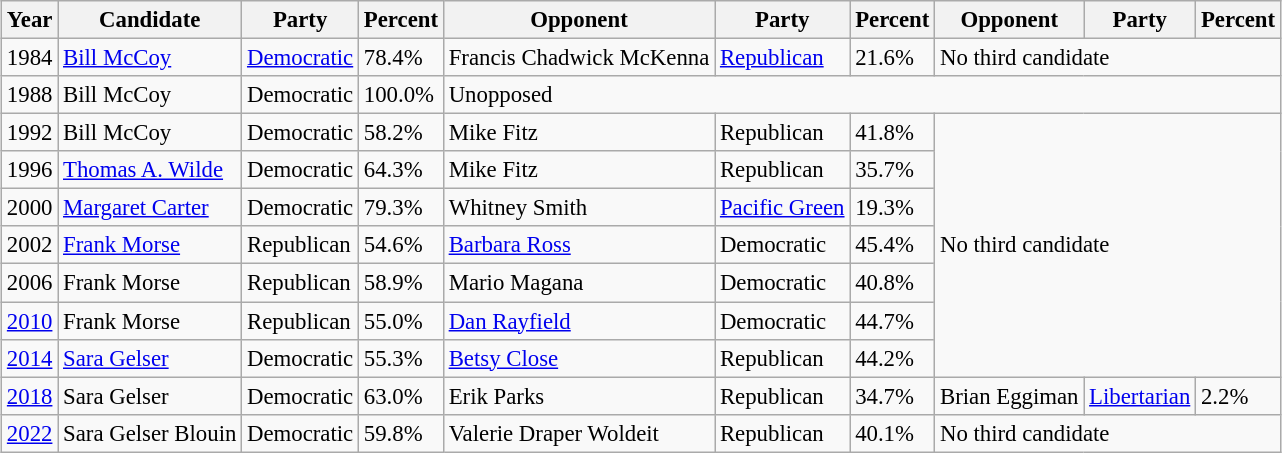<table class="wikitable sortable" style="margin:0.5em auto; font-size:95%;">
<tr>
<th>Year</th>
<th>Candidate</th>
<th>Party</th>
<th>Percent</th>
<th>Opponent</th>
<th>Party</th>
<th>Percent</th>
<th>Opponent</th>
<th>Party</th>
<th>Percent</th>
</tr>
<tr>
<td>1984</td>
<td><a href='#'>Bill McCoy</a></td>
<td><a href='#'>Democratic</a></td>
<td>78.4%</td>
<td>Francis Chadwick McKenna</td>
<td><a href='#'>Republican</a></td>
<td>21.6%</td>
<td colspan=3>No third candidate</td>
</tr>
<tr>
<td>1988</td>
<td>Bill McCoy</td>
<td>Democratic</td>
<td>100.0%</td>
<td colspan=6>Unopposed</td>
</tr>
<tr>
<td>1992</td>
<td>Bill McCoy</td>
<td>Democratic</td>
<td>58.2%</td>
<td>Mike Fitz</td>
<td>Republican</td>
<td>41.8%</td>
<td colspan=3 rowspan=7>No third candidate</td>
</tr>
<tr>
<td>1996</td>
<td><a href='#'>Thomas A. Wilde</a></td>
<td>Democratic</td>
<td>64.3%</td>
<td>Mike Fitz</td>
<td>Republican</td>
<td>35.7%</td>
</tr>
<tr>
<td>2000</td>
<td><a href='#'>Margaret Carter</a></td>
<td>Democratic</td>
<td>79.3%</td>
<td>Whitney Smith</td>
<td><a href='#'>Pacific Green</a></td>
<td>19.3%</td>
</tr>
<tr>
<td>2002</td>
<td><a href='#'>Frank Morse</a></td>
<td>Republican</td>
<td>54.6%</td>
<td><a href='#'>Barbara Ross</a></td>
<td>Democratic</td>
<td>45.4%</td>
</tr>
<tr>
<td>2006</td>
<td>Frank Morse</td>
<td>Republican</td>
<td>58.9%</td>
<td>Mario Magana</td>
<td>Democratic</td>
<td>40.8%</td>
</tr>
<tr>
<td><a href='#'>2010</a></td>
<td>Frank Morse</td>
<td>Republican</td>
<td>55.0%</td>
<td><a href='#'>Dan Rayfield</a></td>
<td>Democratic</td>
<td>44.7%</td>
</tr>
<tr>
<td><a href='#'>2014</a></td>
<td><a href='#'>Sara Gelser</a></td>
<td>Democratic</td>
<td>55.3%</td>
<td><a href='#'>Betsy Close</a></td>
<td>Republican</td>
<td>44.2%</td>
</tr>
<tr>
<td><a href='#'>2018</a></td>
<td>Sara Gelser</td>
<td>Democratic</td>
<td>63.0%</td>
<td>Erik Parks</td>
<td>Republican</td>
<td>34.7%</td>
<td>Brian Eggiman</td>
<td><a href='#'>Libertarian</a></td>
<td>2.2%</td>
</tr>
<tr>
<td><a href='#'>2022</a></td>
<td>Sara Gelser Blouin</td>
<td>Democratic</td>
<td>59.8%</td>
<td>Valerie Draper Woldeit</td>
<td>Republican</td>
<td>40.1%</td>
<td colspan=3>No third candidate</td>
</tr>
</table>
